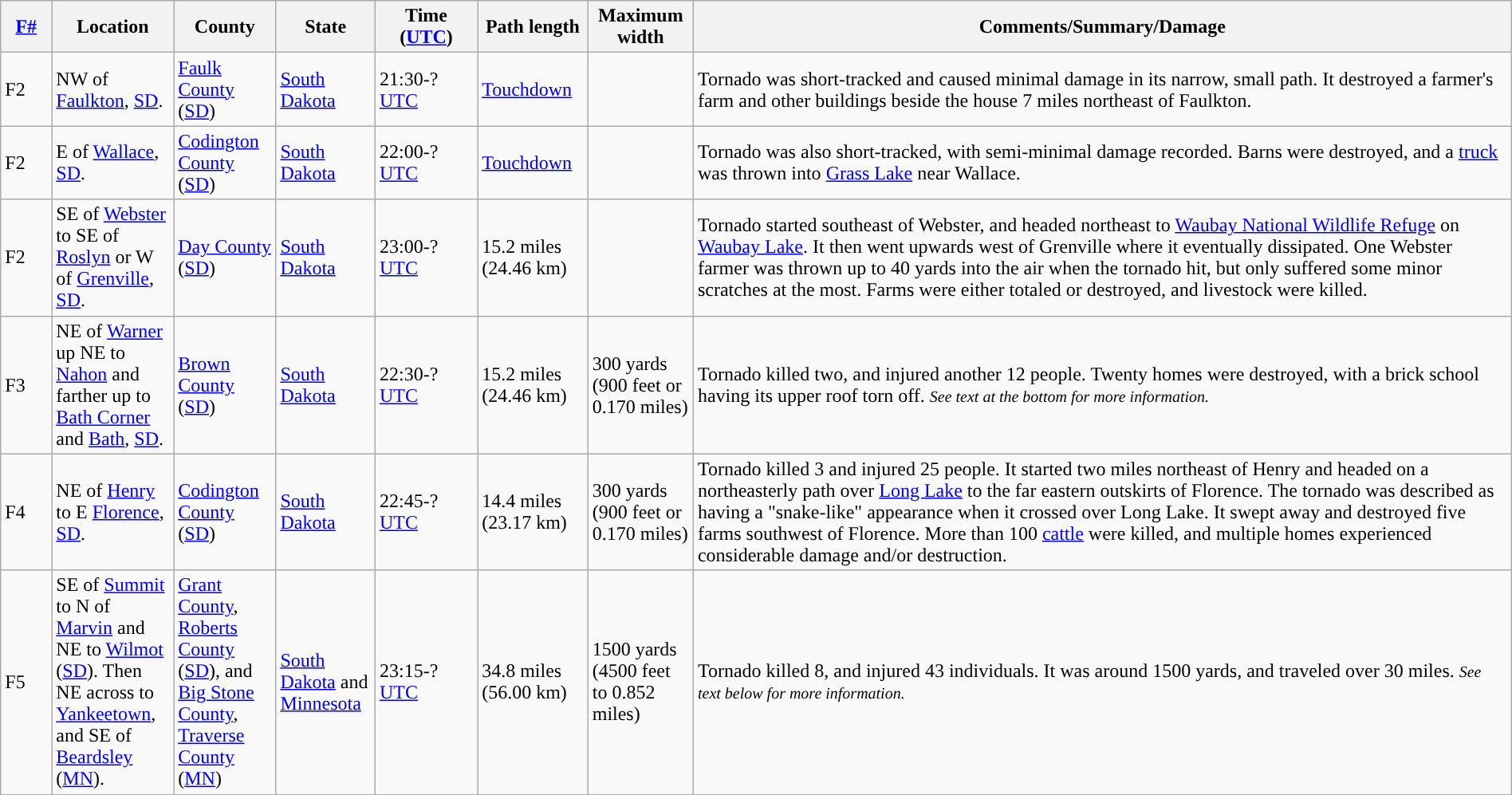<table class="wikitable" style="width:100%;">
<tr>
<th scope="col" style="width:3%; text-align:center;"><a href='#'>F#</a></th>
<th class="unsortable" scope="col" style="width:7%; text-align:center;">Location</th>
<th class="unsortable" scope="col" style="width:6%; text-align:center;">County</th>
<th scope="col" style="width:5%; text-align:center;">State</th>
<th scope="col" style="width:6%; text-align:center;">Time (<a href='#'>UTC</a>)</th>
<th scope="col" style="width:6%; text-align:center;">Path length</th>
<th scope="col" style="width:6%; text-align:center;">Maximum width</th>
<th class="unsortable" scope="col" style="width:48%; text-align:center;">Comments/Summary/Damage</th>
</tr>
<tr>
<td>F2</td>
<td>NW of <a href='#'>Faulkton</a>, <a href='#'>SD</a>.</td>
<td><a href='#'>Faulk County</a> (<a href='#'>SD</a>)</td>
<td><a href='#'>South Dakota</a></td>
<td>21:30-?<a href='#'>UTC</a></td>
<td><a href='#'>Touchdown</a></td>
<td></td>
<td>Tornado was short-tracked and caused minimal damage in its narrow, small path. It destroyed a farmer's farm and other buildings beside the house 7 miles northeast of Faulkton.</td>
</tr>
<tr>
<td>F2</td>
<td>E of <a href='#'>Wallace</a>, <a href='#'>SD</a>.</td>
<td><a href='#'>Codington County</a> (<a href='#'>SD</a>)</td>
<td><a href='#'>South Dakota</a></td>
<td>22:00-? <a href='#'>UTC</a></td>
<td><a href='#'>Touchdown</a></td>
<td></td>
<td>Tornado was also short-tracked, with semi-minimal damage recorded. Barns were destroyed, and a <a href='#'>truck</a> was thrown into <a href='#'>Grass Lake</a> near Wallace.</td>
</tr>
<tr>
<td>F2</td>
<td>SE of <a href='#'>Webster</a> to SE of <a href='#'>Roslyn</a> or W of <a href='#'>Grenville</a>, <a href='#'>SD</a>.</td>
<td><a href='#'>Day County</a> (<a href='#'>SD</a>)</td>
<td><a href='#'>South Dakota</a></td>
<td>23:00-?<a href='#'>UTC</a></td>
<td>15.2 miles (24.46 km)</td>
<td></td>
<td>Tornado started southeast of Webster, and headed northeast to <a href='#'>Waubay National Wildlife Refuge</a> on <a href='#'>Waubay Lake</a>. It then went upwards west of Grenville where it eventually dissipated. One Webster farmer was thrown up to 40 yards into the air when the tornado hit, but only suffered some minor scratches at the most. Farms were either totaled or destroyed, and livestock were killed.</td>
</tr>
<tr>
<td>F3</td>
<td>NE of <a href='#'>Warner</a> up NE to <a href='#'>Nahon</a> and farther up to <a href='#'>Bath Corner</a> and <a href='#'>Bath</a>, <a href='#'>SD</a>.</td>
<td><a href='#'>Brown County</a> (<a href='#'>SD</a>)</td>
<td><a href='#'>South Dakota</a></td>
<td>22:30-? <a href='#'>UTC</a></td>
<td>15.2 miles (24.46 km)</td>
<td>300 yards (900 feet or 0.170 miles)</td>
<td>Tornado killed two, and injured another 12 people. Twenty homes were destroyed, with a brick school having its upper roof torn off. <em><small>See text at the bottom for more information.</small></em></td>
</tr>
<tr>
<td>F4</td>
<td>NE of <a href='#'>Henry</a> to E <a href='#'>Florence</a>, <a href='#'>SD</a>.</td>
<td><a href='#'>Codington County</a> (<a href='#'>SD</a>)</td>
<td><a href='#'>South Dakota</a></td>
<td>22:45-?<a href='#'>UTC</a></td>
<td>14.4 miles (23.17 km)</td>
<td>300 yards (900 feet or 0.170 miles)</td>
<td>Tornado killed 3 and injured 25 people. It started two miles northeast of Henry and headed on a northeasterly path over <a href='#'>Long Lake</a> to the far eastern outskirts of Florence. The tornado was described as having a "snake-like" appearance when it crossed over Long Lake. It swept away and destroyed five farms southwest of Florence. More than 100 <a href='#'>cattle</a> were killed, and multiple homes experienced considerable damage and/or destruction.</td>
</tr>
<tr>
<td>F5</td>
<td>SE of <a href='#'>Summit</a> to N of <a href='#'>Marvin</a> and NE to <a href='#'>Wilmot</a> (<a href='#'>SD</a>). Then NE across to <a href='#'>Yankeetown</a>, and SE of <a href='#'>Beardsley</a> (<a href='#'>MN</a>).</td>
<td><a href='#'>Grant County</a>, <a href='#'>Roberts County</a> (<a href='#'>SD</a>), and <a href='#'>Big Stone County</a>, <a href='#'>Traverse County</a> (<a href='#'>MN</a>)</td>
<td><a href='#'>South Dakota</a> and <a href='#'>Minnesota</a></td>
<td>23:15-? <a href='#'>UTC</a></td>
<td>34.8 miles (56.00 km)</td>
<td>1500 yards (4500 feet to 0.852 miles)</td>
<td>Tornado killed 8, and injured 43 individuals. It was around 1500 yards, and traveled over 30 miles. <em><small>See text below for more information.</small></em></td>
</tr>
</table>
